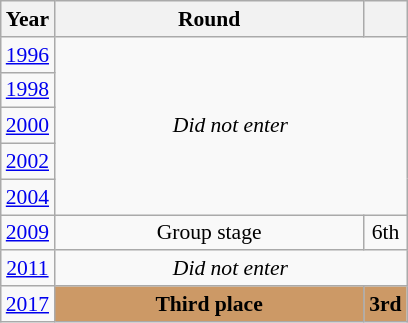<table class="wikitable" style="text-align: center; font-size:90%">
<tr>
<th>Year</th>
<th style="width:200px">Round</th>
<th></th>
</tr>
<tr>
<td><a href='#'>1996</a></td>
<td colspan="2" rowspan="5"><em>Did not enter</em></td>
</tr>
<tr>
<td><a href='#'>1998</a></td>
</tr>
<tr>
<td><a href='#'>2000</a></td>
</tr>
<tr>
<td><a href='#'>2002</a></td>
</tr>
<tr>
<td><a href='#'>2004</a></td>
</tr>
<tr>
<td><a href='#'>2009</a></td>
<td>Group stage</td>
<td>6th</td>
</tr>
<tr>
<td><a href='#'>2011</a></td>
<td colspan="2"><em>Did not enter</em></td>
</tr>
<tr>
<td><a href='#'>2017</a></td>
<td bgcolor="cc9966"><strong>Third place</strong></td>
<td bgcolor="cc9966"><strong>3rd</strong></td>
</tr>
</table>
